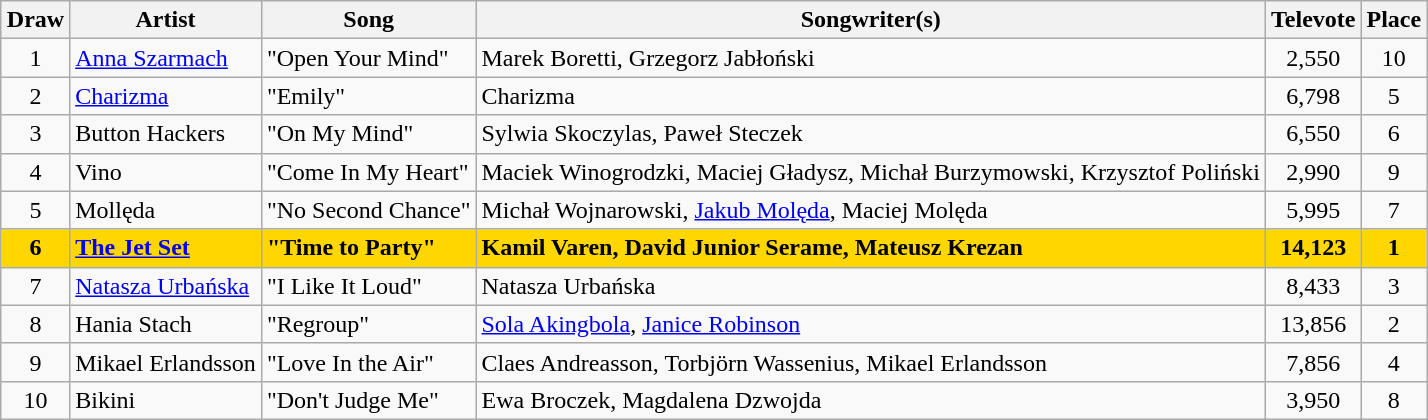<table class="sortable wikitable" style="margin: 1em auto 1em auto; text-align:center">
<tr>
<th>Draw</th>
<th>Artist</th>
<th>Song</th>
<th>Songwriter(s)</th>
<th>Televote</th>
<th>Place</th>
</tr>
<tr>
<td>1</td>
<td align="left"><a href='#'>Anna Szarmach</a></td>
<td align="left">"Open Your Mind"</td>
<td align="left">Marek Boretti, Grzegorz Jabłoński</td>
<td data-sort-value="0">2,550</td>
<td>10</td>
</tr>
<tr>
<td>2</td>
<td align="left"><a href='#'>Charizma</a></td>
<td align="left">"Emily"</td>
<td align="left">Charizma</td>
<td data-sort-value="0">6,798</td>
<td>5</td>
</tr>
<tr>
<td>3</td>
<td align="left">Button Hackers</td>
<td align="left">"On My Mind"</td>
<td align="left">Sylwia Skoczylas, Paweł Steczek</td>
<td data-sort-value="0">6,550</td>
<td>6</td>
</tr>
<tr>
<td>4</td>
<td align="left">Vino</td>
<td align="left">"Come In My Heart"</td>
<td align="left">Maciek Winogrodzki, Maciej Gładysz, Michał Burzymowski, Krzysztof Poliński</td>
<td data-sort-value="0">2,990</td>
<td>9</td>
</tr>
<tr>
<td>5</td>
<td align="left">Mollęda</td>
<td align="left">"No Second Chance"</td>
<td align="left">Michał Wojnarowski, <a href='#'>Jakub Molęda</a>, Maciej Molęda</td>
<td data-sort-value="0">5,995</td>
<td>7</td>
</tr>
<tr style="font-weight:bold; background:gold;">
<td>6</td>
<td align="left"><a href='#'>The Jet Set</a></td>
<td align="left">"Time to Party"</td>
<td align="left">Kamil Varen, David Junior Serame, Mateusz Krezan</td>
<td>14,123</td>
<td>1</td>
</tr>
<tr>
<td>7</td>
<td align="left"><a href='#'>Natasza Urbańska</a></td>
<td align="left">"I Like It Loud"</td>
<td align="left">Natasza Urbańska</td>
<td>8,433</td>
<td>3</td>
</tr>
<tr>
<td>8</td>
<td align="left">Hania Stach</td>
<td align="left">"Regroup"</td>
<td align="left"><a href='#'>Sola Akingbola</a>, <a href='#'>Janice Robinson</a></td>
<td>13,856</td>
<td>2</td>
</tr>
<tr>
<td>9</td>
<td align="left">Mikael Erlandsson</td>
<td align="left">"Love In the Air"</td>
<td align="left">Claes Andreasson, Torbjörn Wassenius, Mikael Erlandsson</td>
<td data-sort-value="0">7,856</td>
<td>4</td>
</tr>
<tr>
<td>10</td>
<td align="left">Bikini</td>
<td align="left">"Don't Judge Me"</td>
<td align="left">Ewa Broczek, Magdalena Dzwojda</td>
<td data-sort-value="0">3,950</td>
<td>8</td>
</tr>
</table>
